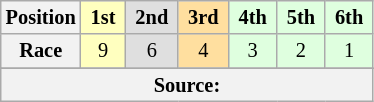<table class="wikitable" style="font-size: 85%; text-align:center">
<tr>
<th>Position</th>
<th style="background-color:#ffffbf"> 1st </th>
<th style="background-color:#dfdfdf"> 2nd </th>
<th style="background-color:#ffdf9f"> 3rd </th>
<th style="background-color:#dfffdf"> 4th </th>
<th style="background-color:#dfffdf"> 5th </th>
<th style="background-color:#dfffdf"> 6th </th>
</tr>
<tr>
<th>Race</th>
<td style="background-color:#ffffbf">9</td>
<td style="background-color:#dfdfdf">6</td>
<td style="background-color:#ffdf9f">4</td>
<td style="background-color:#dfffdf">3</td>
<td style="background-color:#dfffdf">2</td>
<td style="background-color:#dfffdf">1</td>
</tr>
<tr>
</tr>
<tr class="sortbottom">
<th colspan="7">Source:</th>
</tr>
</table>
